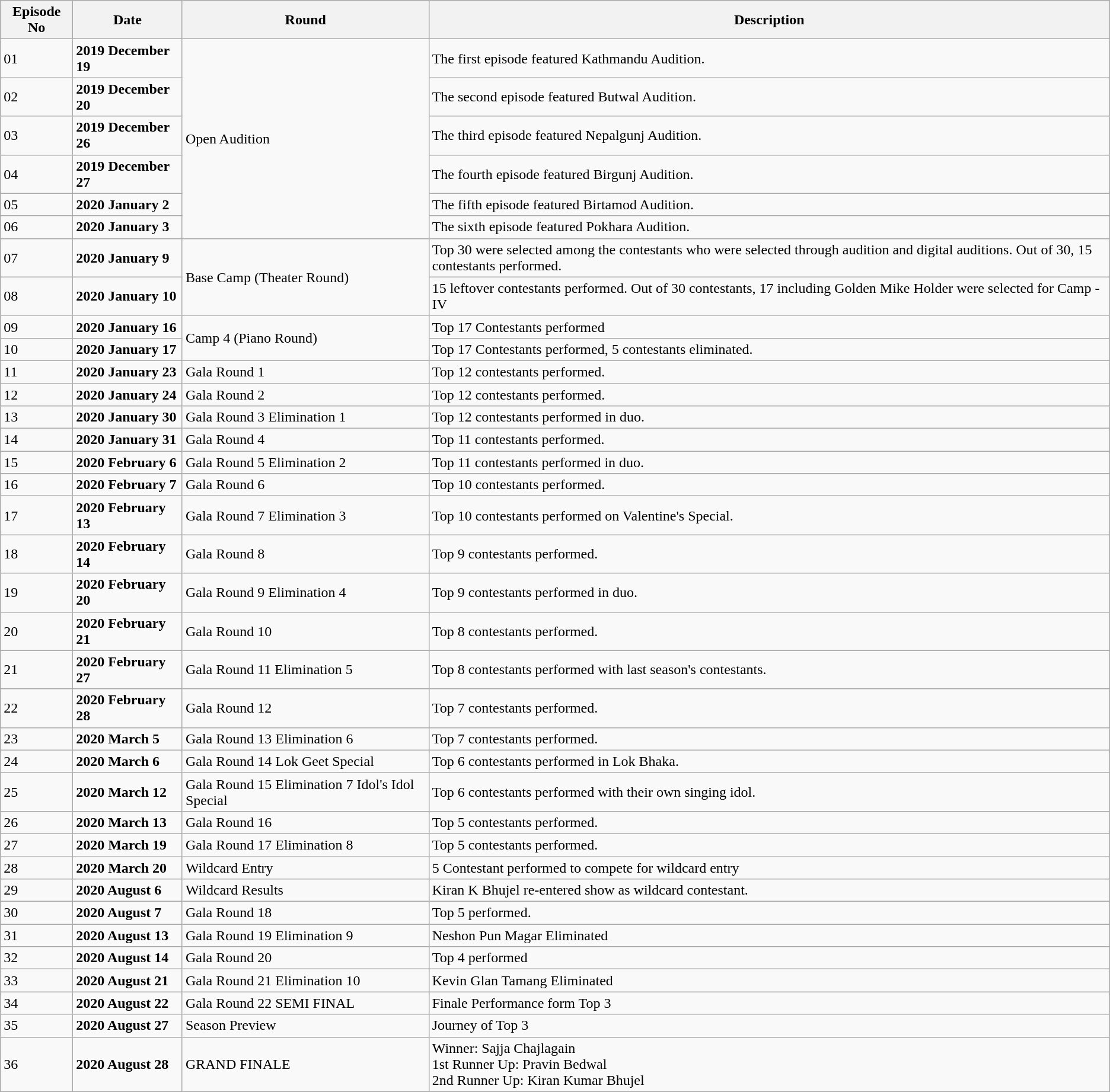<table class="wikitable">
<tr>
<th>Episode No</th>
<th>Date</th>
<th>Round</th>
<th>Description</th>
</tr>
<tr>
<td>01</td>
<td><strong>2019 December 19</strong></td>
<td rowspan="6">Open Audition</td>
<td>The first episode featured Kathmandu Audition.</td>
</tr>
<tr>
<td>02</td>
<td><strong>2019 December 20</strong></td>
<td>The second episode featured Butwal Audition.</td>
</tr>
<tr>
<td>03</td>
<td><strong>2019 December 26</strong></td>
<td>The third episode featured Nepalgunj Audition.</td>
</tr>
<tr>
<td>04</td>
<td><strong>2019 December 27</strong></td>
<td>The fourth episode featured Birgunj Audition.</td>
</tr>
<tr>
<td>05</td>
<td><strong>2020 January 2</strong></td>
<td>The fifth episode featured Birtamod Audition.</td>
</tr>
<tr>
<td>06</td>
<td><strong>2020 January 3</strong></td>
<td>The sixth episode featured Pokhara Audition.</td>
</tr>
<tr>
<td>07</td>
<td><strong>2020 January 9</strong></td>
<td rowspan="2">Base Camp (Theater Round)</td>
<td>Top 30 were selected among the contestants who were selected through audition and digital auditions. Out of 30, 15 contestants performed.</td>
</tr>
<tr>
<td>08</td>
<td><strong>2020 January 10</strong></td>
<td>15 leftover contestants performed. Out of 30 contestants, 17 including Golden Mike Holder were selected for Camp - IV</td>
</tr>
<tr>
<td>09</td>
<td><strong>2020 January 16</strong></td>
<td rowspan="2">Camp 4 (Piano Round)</td>
<td>Top 17 Contestants performed</td>
</tr>
<tr>
<td>10</td>
<td><strong>2020 January 17</strong></td>
<td>Top 17 Contestants performed, 5 contestants eliminated.</td>
</tr>
<tr>
<td>11</td>
<td><strong>2020 January 23</strong></td>
<td>Gala Round 1</td>
<td>Top 12 contestants performed.</td>
</tr>
<tr>
<td>12</td>
<td><strong>2020 January 24</strong></td>
<td>Gala Round 2</td>
<td>Top 12 contestants performed.</td>
</tr>
<tr>
<td>13</td>
<td><strong>2020 January 30</strong></td>
<td>Gala Round 3 Elimination 1</td>
<td>Top 12 contestants performed in duo.</td>
</tr>
<tr>
<td>14</td>
<td><strong>2020 January 31</strong></td>
<td>Gala Round 4</td>
<td>Top 11 contestants performed.</td>
</tr>
<tr>
<td>15</td>
<td><strong>2020 February 6</strong></td>
<td>Gala Round 5 Elimination 2</td>
<td>Top 11 contestants performed in duo.</td>
</tr>
<tr>
<td>16</td>
<td><strong>2020 February 7</strong></td>
<td>Gala Round 6</td>
<td>Top 10 contestants performed.</td>
</tr>
<tr>
<td>17</td>
<td><strong>2020 February 13</strong></td>
<td>Gala Round 7 Elimination 3</td>
<td>Top 10 contestants performed on Valentine's Special.</td>
</tr>
<tr>
<td>18</td>
<td><strong>2020 February 14</strong></td>
<td>Gala Round 8</td>
<td>Top 9 contestants performed.</td>
</tr>
<tr>
<td>19</td>
<td><strong>2020 February 20</strong></td>
<td>Gala Round 9 Elimination 4</td>
<td>Top 9 contestants performed in duo.</td>
</tr>
<tr>
<td>20</td>
<td><strong>2020 February 21</strong></td>
<td>Gala Round 10</td>
<td>Top 8 contestants performed.</td>
</tr>
<tr>
<td>21</td>
<td><strong>2020 February 27</strong></td>
<td>Gala Round 11 Elimination 5</td>
<td>Top 8 contestants performed with last season's contestants.</td>
</tr>
<tr>
<td>22</td>
<td><strong>2020 February 28</strong></td>
<td>Gala Round 12</td>
<td>Top 7 contestants performed.</td>
</tr>
<tr>
<td>23</td>
<td><strong>2020 March 5</strong></td>
<td>Gala Round 13 Elimination 6</td>
<td>Top 7 contestants performed.</td>
</tr>
<tr>
<td>24</td>
<td><strong>2020 March 6</strong></td>
<td>Gala Round 14 Lok Geet Special</td>
<td>Top 6 contestants performed in Lok Bhaka.</td>
</tr>
<tr>
<td>25</td>
<td><strong>2020 March 12</strong></td>
<td>Gala Round 15 Elimination 7 Idol's Idol Special</td>
<td>Top 6 contestants performed with their own singing idol.</td>
</tr>
<tr>
<td>26</td>
<td><strong>2020 March 13</strong></td>
<td>Gala Round 16</td>
<td>Top 5 contestants performed.</td>
</tr>
<tr>
<td>27</td>
<td><strong>2020 March 19</strong></td>
<td>Gala Round 17 Elimination 8</td>
<td>Top 5 contestants performed.</td>
</tr>
<tr>
<td>28</td>
<td><strong>2020 March 20</strong></td>
<td>Wildcard Entry</td>
<td>5 Contestant performed to compete for wildcard entry</td>
</tr>
<tr>
<td>29</td>
<td><strong>2020 August 6</strong></td>
<td>Wildcard Results</td>
<td>Kiran K Bhujel re-entered show as wildcard contestant.</td>
</tr>
<tr>
<td>30</td>
<td><strong>2020 August 7</strong></td>
<td>Gala Round 18</td>
<td>Top 5 performed.</td>
</tr>
<tr>
<td>31</td>
<td><strong>2020 August 13</strong></td>
<td>Gala Round 19 Elimination 9</td>
<td>Neshon Pun Magar Eliminated</td>
</tr>
<tr>
<td>32</td>
<td><strong>2020 August 14</strong></td>
<td>Gala Round 20</td>
<td>Top 4 performed</td>
</tr>
<tr>
<td>33</td>
<td><strong>2020 August 21</strong></td>
<td>Gala Round 21 Elimination 10</td>
<td>Kevin Glan Tamang Eliminated</td>
</tr>
<tr>
<td>34</td>
<td><strong>2020 August 22</strong></td>
<td>Gala Round 22 SEMI FINAL</td>
<td>Finale Performance form Top 3</td>
</tr>
<tr>
<td>35</td>
<td><strong>2020 August 27</strong></td>
<td>Season Preview</td>
<td>Journey of Top 3</td>
</tr>
<tr>
<td>36</td>
<td><strong>2020 August 28</strong></td>
<td>GRAND FINALE</td>
<td>Winner: Sajja Chajlagain<br>1st Runner Up: Pravin Bedwal<br>2nd Runner Up: Kiran Kumar Bhujel</td>
</tr>
</table>
